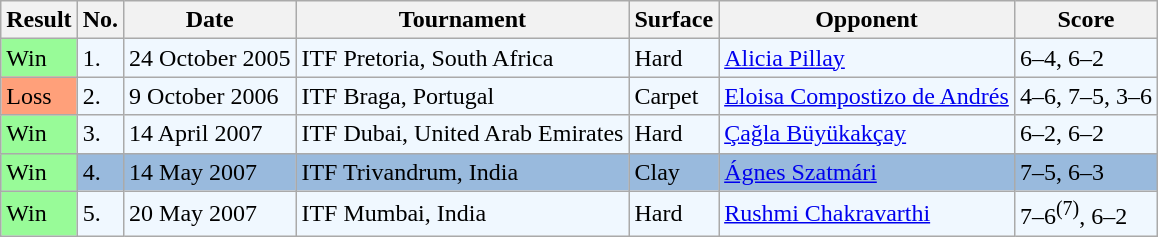<table class=wikitable>
<tr>
<th>Result</th>
<th>No.</th>
<th>Date</th>
<th>Tournament</th>
<th>Surface</th>
<th>Opponent</th>
<th>Score</th>
</tr>
<tr bgcolor="#f0f8ff">
<td style="background:#98fb98;">Win</td>
<td>1.</td>
<td>24 October 2005</td>
<td>ITF Pretoria, South Africa</td>
<td>Hard</td>
<td> <a href='#'>Alicia Pillay</a></td>
<td>6–4, 6–2</td>
</tr>
<tr bgcolor="#f0f8ff">
<td style="background:#ffa07a;">Loss</td>
<td>2.</td>
<td>9 October 2006</td>
<td>ITF Braga, Portugal</td>
<td>Carpet</td>
<td> <a href='#'>Eloisa Compostizo de Andrés</a></td>
<td>4–6, 7–5, 3–6</td>
</tr>
<tr bgcolor="#f0f8ff">
<td style="background:#98fb98;">Win</td>
<td>3.</td>
<td>14 April 2007</td>
<td>ITF Dubai, United Arab Emirates</td>
<td>Hard</td>
<td> <a href='#'>Çağla Büyükakçay</a></td>
<td>6–2, 6–2</td>
</tr>
<tr bgcolor="#99BADD">
<td style="background:#98fb98;">Win</td>
<td>4.</td>
<td>14 May 2007</td>
<td>ITF Trivandrum, India</td>
<td>Clay</td>
<td> <a href='#'>Ágnes Szatmári</a></td>
<td>7–5, 6–3</td>
</tr>
<tr bgcolor="#f0f8ff">
<td style="background:#98fb98;">Win</td>
<td>5.</td>
<td>20 May 2007</td>
<td>ITF Mumbai, India</td>
<td>Hard</td>
<td> <a href='#'>Rushmi Chakravarthi</a></td>
<td>7–6<sup>(7)</sup>, 6–2</td>
</tr>
</table>
